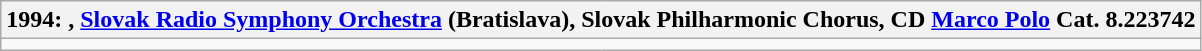<table class=wikitable>
<tr>
<th colspan=2><div>1994: , <a href='#'>Slovak Radio Symphony Orchestra</a> (Bratislava), Slovak Philharmonic Chorus, CD <a href='#'>Marco Polo</a> Cat. 8.223742</div></th>
</tr>
<tr>
<td valign=top style="border-right:none;"></td>
<td valign=top style="border-left:none;"></td>
</tr>
</table>
